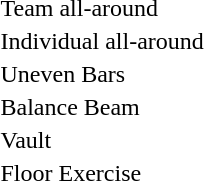<table>
<tr>
<td>Team all-around</td>
<td></td>
<td></td>
<td></td>
</tr>
<tr>
<td>Individual all-around</td>
<td></td>
<td></td>
<td></td>
</tr>
<tr>
<td>Uneven Bars</td>
<td></td>
<td></td>
<td></td>
</tr>
<tr>
<td>Balance Beam</td>
<td></td>
<td></td>
<td></td>
</tr>
<tr>
<td>Vault</td>
<td></td>
<td></td>
<td></td>
</tr>
<tr>
<td>Floor Exercise</td>
<td></td>
<td></td>
<td></td>
</tr>
</table>
